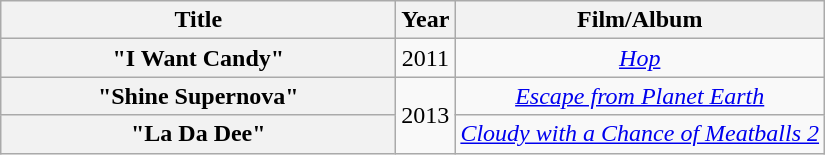<table class="wikitable plainrowheaders" style="text-align:center;" border="1">
<tr>
<th scope="col" style="width:16em;">Title</th>
<th scope="col">Year</th>
<th scope="col">Film/Album</th>
</tr>
<tr>
<th scope="row">"I Want Candy"</th>
<td>2011</td>
<td><em><a href='#'>Hop</a></em></td>
</tr>
<tr>
<th scope="row">"Shine Supernova"</th>
<td rowspan="2">2013</td>
<td><em><a href='#'>Escape from Planet Earth</a></em></td>
</tr>
<tr>
<th scope="row">"La Da Dee"</th>
<td><em><a href='#'>Cloudy with a Chance of Meatballs 2</a></em></td>
</tr>
</table>
